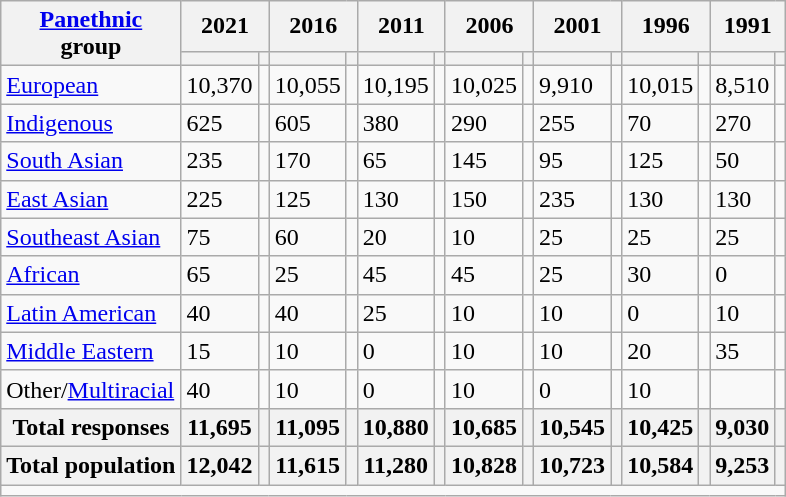<table class="wikitable collapsible sortable">
<tr>
<th rowspan="2"><a href='#'>Panethnic</a><br>group</th>
<th colspan="2">2021</th>
<th colspan="2">2016</th>
<th colspan="2">2011</th>
<th colspan="2">2006</th>
<th colspan="2">2001</th>
<th colspan="2">1996</th>
<th colspan="2">1991</th>
</tr>
<tr>
<th><a href='#'></a></th>
<th></th>
<th></th>
<th></th>
<th></th>
<th></th>
<th></th>
<th></th>
<th></th>
<th></th>
<th></th>
<th></th>
<th></th>
<th></th>
</tr>
<tr>
<td><a href='#'>European</a></td>
<td>10,370</td>
<td></td>
<td>10,055</td>
<td></td>
<td>10,195</td>
<td></td>
<td>10,025</td>
<td></td>
<td>9,910</td>
<td></td>
<td>10,015</td>
<td></td>
<td>8,510</td>
<td></td>
</tr>
<tr>
<td><a href='#'>Indigenous</a></td>
<td>625</td>
<td></td>
<td>605</td>
<td></td>
<td>380</td>
<td></td>
<td>290</td>
<td></td>
<td>255</td>
<td></td>
<td>70</td>
<td></td>
<td>270</td>
<td></td>
</tr>
<tr>
<td><a href='#'>South Asian</a></td>
<td>235</td>
<td></td>
<td>170</td>
<td></td>
<td>65</td>
<td></td>
<td>145</td>
<td></td>
<td>95</td>
<td></td>
<td>125</td>
<td></td>
<td>50</td>
<td></td>
</tr>
<tr>
<td><a href='#'>East Asian</a></td>
<td>225</td>
<td></td>
<td>125</td>
<td></td>
<td>130</td>
<td></td>
<td>150</td>
<td></td>
<td>235</td>
<td></td>
<td>130</td>
<td></td>
<td>130</td>
<td></td>
</tr>
<tr>
<td><a href='#'>Southeast Asian</a></td>
<td>75</td>
<td></td>
<td>60</td>
<td></td>
<td>20</td>
<td></td>
<td>10</td>
<td></td>
<td>25</td>
<td></td>
<td>25</td>
<td></td>
<td>25</td>
<td></td>
</tr>
<tr>
<td><a href='#'>African</a></td>
<td>65</td>
<td></td>
<td>25</td>
<td></td>
<td>45</td>
<td></td>
<td>45</td>
<td></td>
<td>25</td>
<td></td>
<td>30</td>
<td></td>
<td>0</td>
<td></td>
</tr>
<tr>
<td><a href='#'>Latin American</a></td>
<td>40</td>
<td></td>
<td>40</td>
<td></td>
<td>25</td>
<td></td>
<td>10</td>
<td></td>
<td>10</td>
<td></td>
<td>0</td>
<td></td>
<td>10</td>
<td></td>
</tr>
<tr>
<td><a href='#'>Middle Eastern</a></td>
<td>15</td>
<td></td>
<td>10</td>
<td></td>
<td>0</td>
<td></td>
<td>10</td>
<td></td>
<td>10</td>
<td></td>
<td>20</td>
<td></td>
<td>35</td>
<td></td>
</tr>
<tr>
<td>Other/<a href='#'>Multiracial</a></td>
<td>40</td>
<td></td>
<td>10</td>
<td></td>
<td>0</td>
<td></td>
<td>10</td>
<td></td>
<td>0</td>
<td></td>
<td>10</td>
<td></td>
<td></td>
<td></td>
</tr>
<tr>
<th>Total responses</th>
<th>11,695</th>
<th></th>
<th>11,095</th>
<th></th>
<th>10,880</th>
<th></th>
<th>10,685</th>
<th></th>
<th>10,545</th>
<th></th>
<th>10,425</th>
<th></th>
<th>9,030</th>
<th></th>
</tr>
<tr>
<th>Total population</th>
<th>12,042</th>
<th></th>
<th>11,615</th>
<th></th>
<th>11,280</th>
<th></th>
<th>10,828</th>
<th></th>
<th>10,723</th>
<th></th>
<th>10,584</th>
<th></th>
<th>9,253</th>
<th></th>
</tr>
<tr class="sortbottom">
<td colspan="15"></td>
</tr>
</table>
